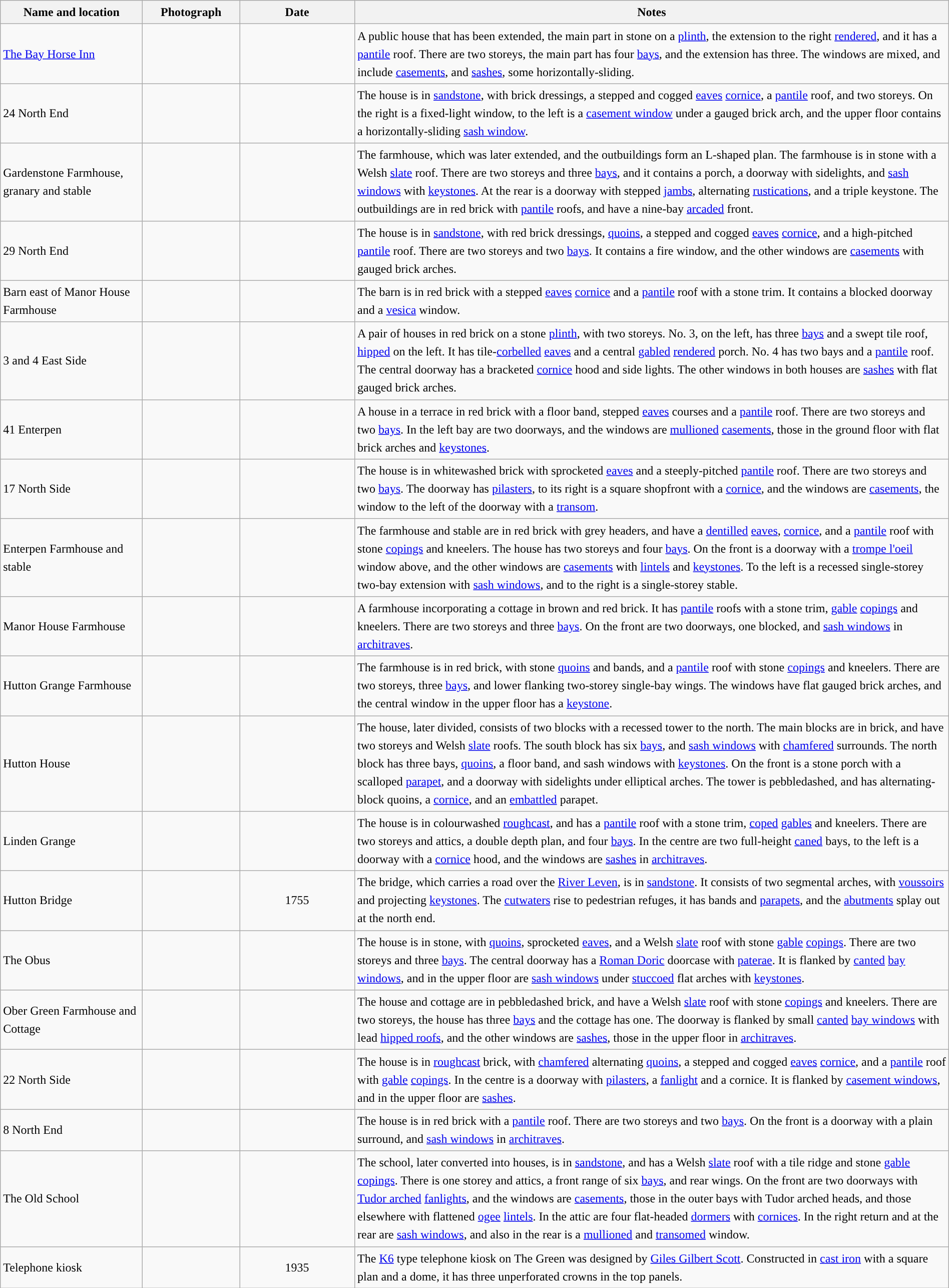<table class="wikitable sortable plainrowheaders" style="width:100%;border:0px;text-align:left;line-height:150%;">
<tr>
<th scope="col"  style="width:150px">Name and location</th>
<th scope="col"  style="width:100px" class="unsortable">Photograph</th>
<th scope="col"  style="width:120px">Date</th>
<th scope="col"  style="width:650px" class="unsortable">Notes</th>
</tr>
<tr>
<td><a href='#'>The Bay Horse Inn</a><br><small></small></td>
<td></td>
<td align="center"></td>
<td>A public house that has been extended, the main part in stone on a <a href='#'>plinth</a>, the extension to the right <a href='#'>rendered</a>, and it has a <a href='#'>pantile</a> roof. There are two storeys, the main part has four <a href='#'>bays</a>, and the extension has three. The windows are mixed, and include <a href='#'>casements</a>, and <a href='#'>sashes</a>, some horizontally-sliding.</td>
</tr>
<tr>
<td>24 North End<br><small></small></td>
<td></td>
<td align="center"></td>
<td>The house is in <a href='#'>sandstone</a>, with brick dressings, a stepped and cogged <a href='#'>eaves</a> <a href='#'>cornice</a>, a <a href='#'>pantile</a> roof, and two storeys. On the right is a fixed-light window, to the left is a <a href='#'>casement window</a> under a gauged brick arch, and the upper floor contains a horizontally-sliding <a href='#'>sash window</a>.</td>
</tr>
<tr>
<td>Gardenstone Farmhouse, granary and stable<br><small></small></td>
<td></td>
<td align="center"></td>
<td>The farmhouse, which was later extended, and the outbuildings form an L-shaped plan. The farmhouse is in stone with a Welsh <a href='#'>slate</a> roof. There are two storeys and three <a href='#'>bays</a>, and it contains a porch, a doorway with sidelights, and <a href='#'>sash windows</a> with <a href='#'>keystones</a>. At the rear is a doorway with stepped <a href='#'>jambs</a>, alternating <a href='#'>rustications</a>, and a triple keystone. The outbuildings are in red brick with <a href='#'>pantile</a> roofs, and have a nine-bay <a href='#'>arcaded</a> front.</td>
</tr>
<tr>
<td>29 North End<br><small></small></td>
<td></td>
<td align="center"></td>
<td>The house is in <a href='#'>sandstone</a>, with red brick dressings, <a href='#'>quoins</a>, a stepped and cogged <a href='#'>eaves</a> <a href='#'>cornice</a>, and a high-pitched <a href='#'>pantile</a> roof. There are two storeys and two <a href='#'>bays</a>. It contains a fire window, and the other windows are <a href='#'>casements</a> with gauged brick arches.</td>
</tr>
<tr>
<td>Barn east of Manor House Farmhouse<br><small></small></td>
<td></td>
<td align="center"></td>
<td>The barn is in red brick with a stepped <a href='#'>eaves</a> <a href='#'>cornice</a> and a <a href='#'>pantile</a> roof with a stone trim. It contains a blocked doorway and a <a href='#'>vesica</a> window.</td>
</tr>
<tr>
<td>3 and 4 East Side<br><small></small></td>
<td></td>
<td align="center"></td>
<td>A pair of houses in red brick on a stone <a href='#'>plinth</a>, with two storeys. No. 3, on the left, has three <a href='#'>bays</a> and a swept tile roof, <a href='#'>hipped</a> on the left. It has tile-<a href='#'>corbelled</a> <a href='#'>eaves</a> and a central <a href='#'>gabled</a> <a href='#'>rendered</a> porch. No. 4 has two bays and a <a href='#'>pantile</a> roof. The central doorway has a bracketed <a href='#'>cornice</a> hood and side lights. The other windows in both houses are <a href='#'>sashes</a> with flat gauged brick arches.</td>
</tr>
<tr>
<td>41 Enterpen<br><small></small></td>
<td></td>
<td align="center"></td>
<td>A house in a terrace in red brick with a floor band, stepped <a href='#'>eaves</a> courses and a <a href='#'>pantile</a> roof. There are two storeys and two <a href='#'>bays</a>. In the left bay are two doorways, and the windows are <a href='#'>mullioned</a> <a href='#'>casements</a>, those in the ground floor with flat brick arches and <a href='#'>keystones</a>.</td>
</tr>
<tr>
<td>17 North Side<br><small></small></td>
<td></td>
<td align="center"></td>
<td>The house is in whitewashed brick with sprocketed <a href='#'>eaves</a> and a steeply-pitched <a href='#'>pantile</a> roof. There are two storeys and two <a href='#'>bays</a>. The doorway has <a href='#'>pilasters</a>, to its right is a square shopfront with a <a href='#'>cornice</a>, and the windows are <a href='#'>casements</a>, the window to the left of the doorway with a <a href='#'>transom</a>.</td>
</tr>
<tr>
<td>Enterpen Farmhouse and stable<br><small></small></td>
<td></td>
<td align="center"></td>
<td>The farmhouse and stable are in red brick with grey headers, and have a <a href='#'>dentilled</a> <a href='#'>eaves</a>, <a href='#'>cornice</a>, and a <a href='#'>pantile</a> roof with stone <a href='#'>copings</a> and kneelers. The house has two storeys and four <a href='#'>bays</a>. On the front is a doorway with a <a href='#'>trompe l'oeil</a> window above, and the other windows are <a href='#'>casements</a> with <a href='#'>lintels</a> and <a href='#'>keystones</a>. To the left is a recessed single-storey two-bay extension with <a href='#'>sash windows</a>, and to the right is a single-storey stable.</td>
</tr>
<tr>
<td>Manor House Farmhouse<br><small></small></td>
<td></td>
<td align="center"></td>
<td>A farmhouse incorporating a cottage in brown and red brick. It has <a href='#'>pantile</a> roofs with a stone trim, <a href='#'>gable</a> <a href='#'>copings</a> and kneelers. There are two storeys and three <a href='#'>bays</a>. On the front are two doorways, one blocked, and <a href='#'>sash windows</a> in <a href='#'>architraves</a>.</td>
</tr>
<tr>
<td>Hutton Grange Farmhouse<br><small></small></td>
<td></td>
<td align="center"></td>
<td>The farmhouse is in red brick, with stone <a href='#'>quoins</a> and bands, and a <a href='#'>pantile</a> roof with stone <a href='#'>copings</a> and kneelers. There are two storeys, three <a href='#'>bays</a>, and lower flanking two-storey single-bay wings. The windows have flat gauged brick arches, and the central window in the upper floor has a <a href='#'>keystone</a>.</td>
</tr>
<tr>
<td>Hutton House<br><small></small></td>
<td></td>
<td align="center"></td>
<td>The house, later divided, consists of two blocks with a recessed tower to the north. The main blocks are in brick, and have two storeys and Welsh <a href='#'>slate</a> roofs. The south block has six <a href='#'>bays</a>, and <a href='#'>sash windows</a> with <a href='#'>chamfered</a> surrounds. The north block has three bays, <a href='#'>quoins</a>, a floor band, and sash windows with <a href='#'>keystones</a>. On the front is a stone porch with  a scalloped <a href='#'>parapet</a>, and a doorway with sidelights under elliptical arches. The tower is pebbledashed, and has alternating-block quoins, a <a href='#'>cornice</a>, and an <a href='#'>embattled</a> parapet.</td>
</tr>
<tr>
<td>Linden Grange<br><small></small></td>
<td></td>
<td align="center"></td>
<td>The house is in colourwashed <a href='#'>roughcast</a>, and has a <a href='#'>pantile</a> roof with a stone trim, <a href='#'>coped</a> <a href='#'>gables</a> and kneelers. There are two storeys and attics, a double depth plan, and four <a href='#'>bays</a>. In the centre are two full-height <a href='#'>caned</a> bays, to the left is a doorway with a <a href='#'>cornice</a> hood, and the windows are <a href='#'>sashes</a> in <a href='#'>architraves</a>.</td>
</tr>
<tr>
<td>Hutton Bridge<br><small></small></td>
<td></td>
<td align="center">1755</td>
<td>The bridge, which carries a road over the <a href='#'>River Leven</a>, is in <a href='#'>sandstone</a>. It consists of two segmental arches, with <a href='#'>voussoirs</a> and projecting <a href='#'>keystones</a>. The <a href='#'>cutwaters</a> rise to pedestrian refuges, it has bands and <a href='#'>parapets</a>, and the <a href='#'>abutments</a> splay out at the north end.</td>
</tr>
<tr>
<td>The Obus<br><small></small></td>
<td></td>
<td align="center"></td>
<td>The house is in stone, with <a href='#'>quoins</a>, sprocketed <a href='#'>eaves</a>, and a Welsh <a href='#'>slate</a> roof with stone <a href='#'>gable</a> <a href='#'>copings</a>. There are two storeys and three <a href='#'>bays</a>. The central doorway has a <a href='#'>Roman Doric</a> doorcase with <a href='#'>paterae</a>. It is flanked by <a href='#'>canted</a> <a href='#'>bay windows</a>, and in the upper floor are <a href='#'>sash windows</a> under <a href='#'>stuccoed</a> flat arches with <a href='#'>keystones</a>.</td>
</tr>
<tr>
<td>Ober Green Farmhouse and Cottage<br><small></small></td>
<td></td>
<td align="center"></td>
<td>The house and cottage are in pebbledashed brick, and have a Welsh <a href='#'>slate</a> roof with stone <a href='#'>copings</a> and kneelers. There are two storeys, the house has three <a href='#'>bays</a> and the cottage has one. The doorway is flanked by small <a href='#'>canted</a> <a href='#'>bay windows</a> with lead <a href='#'>hipped roofs</a>, and the other windows are <a href='#'>sashes</a>, those in the upper floor in <a href='#'>architraves</a>.</td>
</tr>
<tr>
<td>22 North Side<br><small></small></td>
<td></td>
<td align="center"></td>
<td>The house is in <a href='#'>roughcast</a> brick, with <a href='#'>chamfered</a> alternating <a href='#'>quoins</a>, a stepped and cogged <a href='#'>eaves</a> <a href='#'>cornice</a>, and a <a href='#'>pantile</a> roof with <a href='#'>gable</a> <a href='#'>copings</a>. In the centre is a doorway with <a href='#'>pilasters</a>, a <a href='#'>fanlight</a> and a cornice. It is flanked by <a href='#'>casement windows</a>, and in the upper floor are <a href='#'>sashes</a>.</td>
</tr>
<tr>
<td>8 North End<br><small></small></td>
<td></td>
<td align="center"></td>
<td>The house is in red brick with a <a href='#'>pantile</a> roof. There are two storeys and two <a href='#'>bays</a>. On the front is a doorway with a plain surround, and <a href='#'>sash windows</a> in <a href='#'>architraves</a>.</td>
</tr>
<tr>
<td>The Old School<br><small></small></td>
<td></td>
<td align="center"></td>
<td>The school, later converted into houses, is in <a href='#'>sandstone</a>, and has a Welsh <a href='#'>slate</a> roof with a tile ridge and stone <a href='#'>gable</a> <a href='#'>copings</a>. There is one storey and attics, a front range of six <a href='#'>bays</a>, and rear wings. On the front are two doorways with <a href='#'>Tudor arched</a> <a href='#'>fanlights</a>, and the windows are <a href='#'>casements</a>, those in the outer bays with Tudor arched heads, and those elsewhere with flattened <a href='#'>ogee</a> <a href='#'>lintels</a>. In the attic are four flat-headed <a href='#'>dormers</a> with <a href='#'>cornices</a>. In the right return and at the rear are <a href='#'>sash windows</a>, and also in the rear is a <a href='#'>mullioned</a> and <a href='#'>transomed</a> window.</td>
</tr>
<tr>
<td>Telephone kiosk<br><small></small></td>
<td></td>
<td align="center">1935</td>
<td>The <a href='#'>K6</a> type telephone kiosk on The Green was designed by <a href='#'>Giles Gilbert Scott</a>.  Constructed in <a href='#'>cast iron</a> with a square plan and a dome, it has three unperforated crowns in the top panels.</td>
</tr>
<tr>
</tr>
</table>
